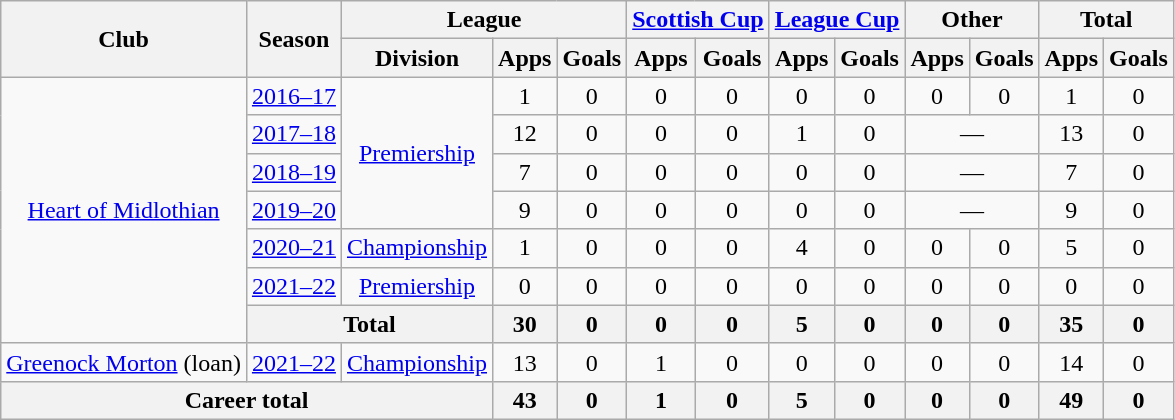<table class="wikitable" style="text-align:center">
<tr>
<th rowspan="2">Club</th>
<th rowspan="2">Season</th>
<th colspan="3">League</th>
<th colspan="2"><a href='#'>Scottish Cup</a></th>
<th colspan="2"><a href='#'>League Cup</a></th>
<th colspan="2">Other</th>
<th colspan="2">Total</th>
</tr>
<tr>
<th>Division</th>
<th>Apps</th>
<th>Goals</th>
<th>Apps</th>
<th>Goals</th>
<th>Apps</th>
<th>Goals</th>
<th>Apps</th>
<th>Goals</th>
<th>Apps</th>
<th>Goals</th>
</tr>
<tr>
<td rowspan="7"><a href='#'>Heart of Midlothian</a></td>
<td><a href='#'>2016–17</a></td>
<td rowspan="4"><a href='#'>Premiership</a></td>
<td>1</td>
<td>0</td>
<td>0</td>
<td>0</td>
<td>0</td>
<td>0</td>
<td>0</td>
<td>0</td>
<td>1</td>
<td>0</td>
</tr>
<tr>
<td><a href='#'>2017–18</a></td>
<td>12</td>
<td>0</td>
<td>0</td>
<td>0</td>
<td>1</td>
<td>0</td>
<td colspan="2">—</td>
<td>13</td>
<td>0</td>
</tr>
<tr>
<td><a href='#'>2018–19</a></td>
<td>7</td>
<td>0</td>
<td>0</td>
<td>0</td>
<td>0</td>
<td>0</td>
<td colspan="2">—</td>
<td>7</td>
<td>0</td>
</tr>
<tr>
<td><a href='#'>2019–20</a></td>
<td>9</td>
<td>0</td>
<td>0</td>
<td>0</td>
<td>0</td>
<td>0</td>
<td colspan="2">—</td>
<td>9</td>
<td>0</td>
</tr>
<tr>
<td><a href='#'>2020–21</a></td>
<td rowspan="1"><a href='#'>Championship</a></td>
<td>1</td>
<td>0</td>
<td>0</td>
<td>0</td>
<td>4</td>
<td>0</td>
<td>0</td>
<td>0</td>
<td>5</td>
<td>0</td>
</tr>
<tr>
<td><a href='#'>2021–22</a></td>
<td><a href='#'>Premiership</a></td>
<td>0</td>
<td>0</td>
<td>0</td>
<td>0</td>
<td>0</td>
<td>0</td>
<td>0</td>
<td>0</td>
<td>0</td>
<td>0</td>
</tr>
<tr>
<th colspan="2">Total</th>
<th>30</th>
<th>0</th>
<th>0</th>
<th>0</th>
<th>5</th>
<th>0</th>
<th>0</th>
<th>0</th>
<th>35</th>
<th>0</th>
</tr>
<tr>
<td><a href='#'>Greenock Morton</a> (loan)</td>
<td><a href='#'>2021–22</a></td>
<td><a href='#'>Championship</a></td>
<td>13</td>
<td>0</td>
<td>1</td>
<td>0</td>
<td>0</td>
<td>0</td>
<td>0</td>
<td>0</td>
<td>14</td>
<td>0</td>
</tr>
<tr>
<th colspan="3">Career total</th>
<th>43</th>
<th>0</th>
<th>1</th>
<th>0</th>
<th>5</th>
<th>0</th>
<th>0</th>
<th>0</th>
<th>49</th>
<th>0</th>
</tr>
</table>
